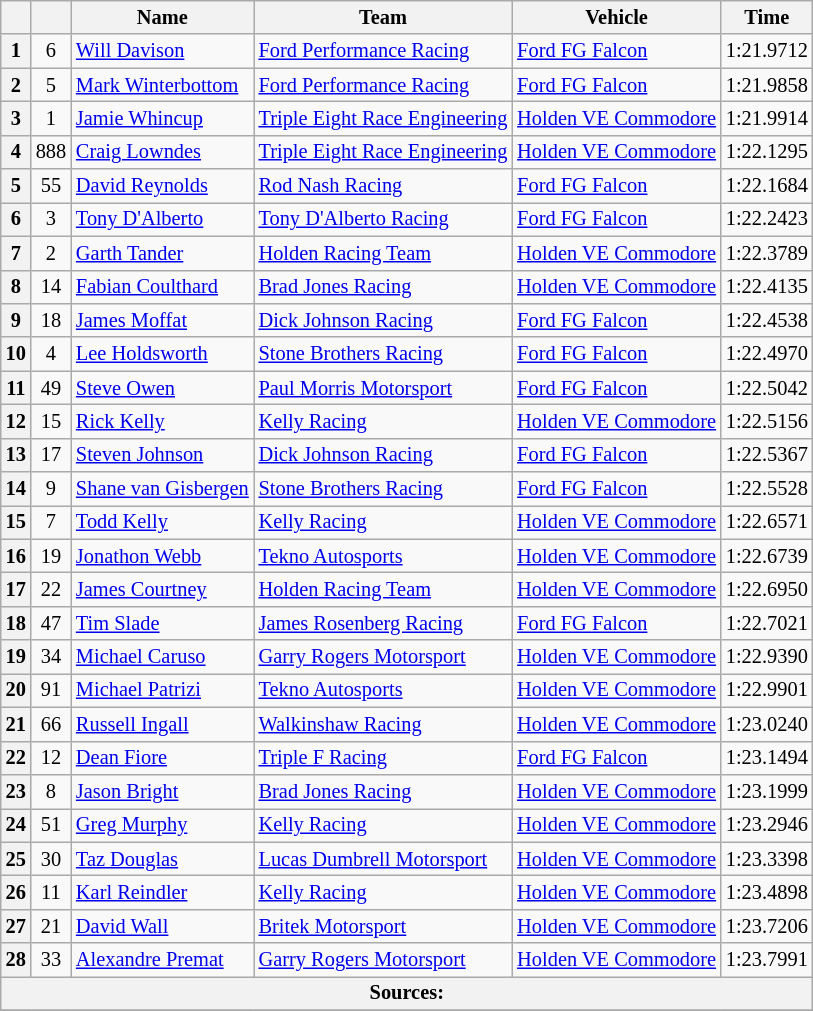<table class="wikitable" style="font-size: 85%;">
<tr>
<th></th>
<th></th>
<th>Name</th>
<th>Team</th>
<th>Vehicle</th>
<th>Time</th>
</tr>
<tr>
<th>1</th>
<td align="center">6</td>
<td> <a href='#'>Will Davison</a></td>
<td><a href='#'>Ford Performance Racing</a></td>
<td><a href='#'>Ford FG Falcon</a></td>
<td>1:21.9712</td>
</tr>
<tr>
<th>2</th>
<td align="center">5</td>
<td> <a href='#'>Mark Winterbottom</a></td>
<td><a href='#'>Ford Performance Racing</a></td>
<td><a href='#'>Ford FG Falcon</a></td>
<td>1:21.9858</td>
</tr>
<tr>
<th>3</th>
<td align="center">1</td>
<td> <a href='#'>Jamie Whincup</a></td>
<td><a href='#'>Triple Eight Race Engineering</a></td>
<td><a href='#'>Holden VE Commodore</a></td>
<td>1:21.9914</td>
</tr>
<tr>
<th>4</th>
<td align="center">888</td>
<td> <a href='#'>Craig Lowndes</a></td>
<td><a href='#'>Triple Eight Race Engineering</a></td>
<td><a href='#'>Holden VE Commodore</a></td>
<td>1:22.1295</td>
</tr>
<tr>
<th>5</th>
<td align="center">55</td>
<td> <a href='#'>David Reynolds</a></td>
<td><a href='#'>Rod Nash Racing</a></td>
<td><a href='#'>Ford FG Falcon</a></td>
<td>1:22.1684</td>
</tr>
<tr>
<th>6</th>
<td align="center">3</td>
<td> <a href='#'>Tony D'Alberto</a></td>
<td><a href='#'>Tony D'Alberto Racing</a></td>
<td><a href='#'>Ford FG Falcon</a></td>
<td>1:22.2423</td>
</tr>
<tr>
<th>7</th>
<td align="center">2</td>
<td> <a href='#'>Garth Tander</a></td>
<td><a href='#'>Holden Racing Team</a></td>
<td><a href='#'>Holden VE Commodore</a></td>
<td>1:22.3789</td>
</tr>
<tr>
<th>8</th>
<td align="center">14</td>
<td> <a href='#'>Fabian Coulthard</a></td>
<td><a href='#'>Brad Jones Racing</a></td>
<td><a href='#'>Holden VE Commodore</a></td>
<td>1:22.4135</td>
</tr>
<tr>
<th>9</th>
<td align="center">18</td>
<td> <a href='#'>James Moffat</a></td>
<td><a href='#'>Dick Johnson Racing</a></td>
<td><a href='#'>Ford FG Falcon</a></td>
<td>1:22.4538</td>
</tr>
<tr>
<th>10</th>
<td align="center">4</td>
<td> <a href='#'>Lee Holdsworth</a></td>
<td><a href='#'>Stone Brothers Racing</a></td>
<td><a href='#'>Ford FG Falcon</a></td>
<td>1:22.4970</td>
</tr>
<tr>
<th>11</th>
<td align="center">49</td>
<td> <a href='#'>Steve Owen</a></td>
<td><a href='#'>Paul Morris Motorsport</a></td>
<td><a href='#'>Ford FG Falcon</a></td>
<td>1:22.5042</td>
</tr>
<tr>
<th>12</th>
<td align="center">15</td>
<td> <a href='#'>Rick Kelly</a></td>
<td><a href='#'>Kelly Racing</a></td>
<td><a href='#'>Holden VE Commodore</a></td>
<td>1:22.5156</td>
</tr>
<tr>
<th>13</th>
<td align="center">17</td>
<td> <a href='#'>Steven Johnson</a></td>
<td><a href='#'>Dick Johnson Racing</a></td>
<td><a href='#'>Ford FG Falcon</a></td>
<td>1:22.5367</td>
</tr>
<tr>
<th>14</th>
<td align="center">9</td>
<td> <a href='#'>Shane van Gisbergen</a></td>
<td><a href='#'>Stone Brothers Racing</a></td>
<td><a href='#'>Ford FG Falcon</a></td>
<td>1:22.5528</td>
</tr>
<tr>
<th>15</th>
<td align="center">7</td>
<td> <a href='#'>Todd Kelly</a></td>
<td><a href='#'>Kelly Racing</a></td>
<td><a href='#'>Holden VE Commodore</a></td>
<td>1:22.6571</td>
</tr>
<tr>
<th>16</th>
<td align="center">19</td>
<td> <a href='#'>Jonathon Webb</a></td>
<td><a href='#'>Tekno Autosports</a></td>
<td><a href='#'>Holden VE Commodore</a></td>
<td>1:22.6739</td>
</tr>
<tr>
<th>17</th>
<td align="center">22</td>
<td> <a href='#'>James Courtney</a></td>
<td><a href='#'>Holden Racing Team</a></td>
<td><a href='#'>Holden VE Commodore</a></td>
<td>1:22.6950</td>
</tr>
<tr>
<th>18</th>
<td align="center">47</td>
<td> <a href='#'>Tim Slade</a></td>
<td><a href='#'>James Rosenberg Racing</a></td>
<td><a href='#'>Ford FG Falcon</a></td>
<td>1:22.7021</td>
</tr>
<tr>
<th>19</th>
<td align="center">34</td>
<td> <a href='#'>Michael Caruso</a></td>
<td><a href='#'>Garry Rogers Motorsport</a></td>
<td><a href='#'>Holden VE Commodore</a></td>
<td>1:22.9390</td>
</tr>
<tr>
<th>20</th>
<td align="center">91</td>
<td> <a href='#'>Michael Patrizi</a></td>
<td><a href='#'>Tekno Autosports</a></td>
<td><a href='#'>Holden VE Commodore</a></td>
<td>1:22.9901</td>
</tr>
<tr>
<th>21</th>
<td align="center">66</td>
<td> <a href='#'>Russell Ingall</a></td>
<td><a href='#'>Walkinshaw Racing</a></td>
<td><a href='#'>Holden VE Commodore</a></td>
<td>1:23.0240</td>
</tr>
<tr>
<th>22</th>
<td align="center">12</td>
<td> <a href='#'>Dean Fiore</a></td>
<td><a href='#'>Triple F Racing</a></td>
<td><a href='#'>Ford FG Falcon</a></td>
<td>1:23.1494</td>
</tr>
<tr>
<th>23</th>
<td align="center">8</td>
<td> <a href='#'>Jason Bright</a></td>
<td><a href='#'>Brad Jones Racing</a></td>
<td><a href='#'>Holden VE Commodore</a></td>
<td>1:23.1999</td>
</tr>
<tr>
<th>24</th>
<td align="center">51</td>
<td> <a href='#'>Greg Murphy</a></td>
<td><a href='#'>Kelly Racing</a></td>
<td><a href='#'>Holden VE Commodore</a></td>
<td>1:23.2946</td>
</tr>
<tr>
<th>25</th>
<td align="center">30</td>
<td> <a href='#'>Taz Douglas</a></td>
<td><a href='#'>Lucas Dumbrell Motorsport</a></td>
<td><a href='#'>Holden VE Commodore</a></td>
<td>1:23.3398</td>
</tr>
<tr>
<th>26</th>
<td align="center">11</td>
<td> <a href='#'>Karl Reindler</a></td>
<td><a href='#'>Kelly Racing</a></td>
<td><a href='#'>Holden VE Commodore</a></td>
<td>1:23.4898</td>
</tr>
<tr>
<th>27</th>
<td align="center">21</td>
<td> <a href='#'>David Wall</a></td>
<td><a href='#'>Britek Motorsport</a></td>
<td><a href='#'>Holden VE Commodore</a></td>
<td>1:23.7206</td>
</tr>
<tr>
<th>28</th>
<td align="center">33</td>
<td> <a href='#'>Alexandre Premat</a></td>
<td><a href='#'>Garry Rogers Motorsport</a></td>
<td><a href='#'>Holden VE Commodore</a></td>
<td>1:23.7991</td>
</tr>
<tr>
<th colspan="6">Sources:</th>
</tr>
<tr>
</tr>
</table>
